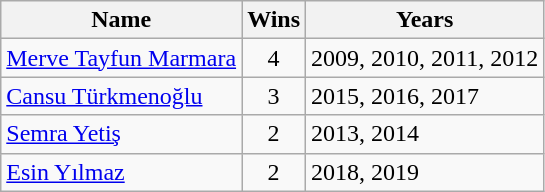<table class="wikitable">
<tr>
<th>Name</th>
<th>Wins</th>
<th>Years</th>
</tr>
<tr>
<td><a href='#'>Merve Tayfun Marmara</a></td>
<td align=center>4</td>
<td align=left>2009, 2010, 2011, 2012</td>
</tr>
<tr>
<td><a href='#'>Cansu Türkmenoğlu</a></td>
<td align=center>3</td>
<td align=left>2015, 2016, 2017</td>
</tr>
<tr>
<td><a href='#'>Semra Yetiş</a></td>
<td align=center>2</td>
<td align=left>2013, 2014</td>
</tr>
<tr>
<td><a href='#'>Esin Yılmaz</a></td>
<td align=center>2</td>
<td align=left>2018, 2019</td>
</tr>
</table>
